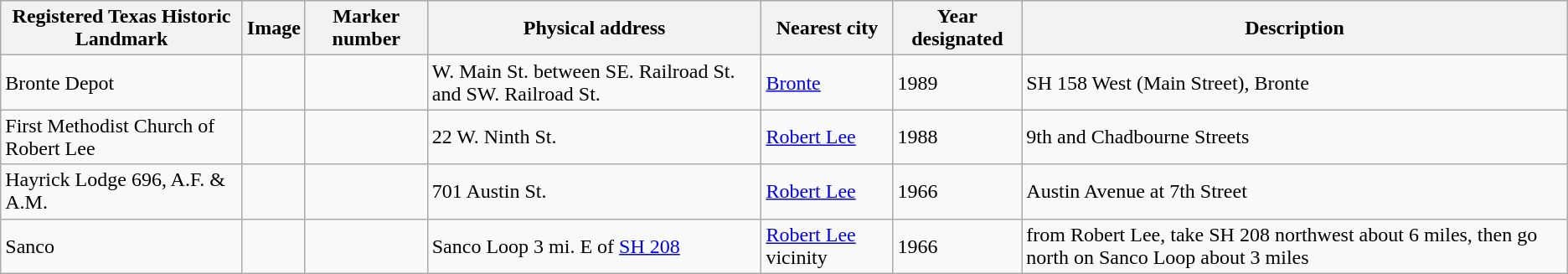<table class="wikitable sortable">
<tr>
<th>Registered Texas Historic Landmark</th>
<th>Image</th>
<th>Marker number</th>
<th>Physical address</th>
<th>Nearest city</th>
<th>Year designated</th>
<th>Description</th>
</tr>
<tr>
<td>Bronte Depot</td>
<td></td>
<td></td>
<td>W. Main St. between SE. Railroad St. and SW. Railroad St.<br></td>
<td><a href='#'>Bronte</a></td>
<td>1989</td>
<td>SH 158 West (Main Street), Bronte</td>
</tr>
<tr>
<td>First Methodist Church of Robert Lee</td>
<td></td>
<td></td>
<td>22 W. Ninth St.<br></td>
<td><a href='#'>Robert Lee</a></td>
<td>1988</td>
<td>9th and Chadbourne Streets</td>
</tr>
<tr>
<td>Hayrick Lodge 696, A.F. & A.M.</td>
<td></td>
<td></td>
<td>701 Austin St.<br></td>
<td><a href='#'>Robert Lee</a></td>
<td>1966</td>
<td>Austin Avenue at 7th Street</td>
</tr>
<tr>
<td>Sanco</td>
<td></td>
<td></td>
<td>Sanco Loop 3 mi. E of <a href='#'>SH 208</a><br></td>
<td><a href='#'>Robert Lee</a> vicinity</td>
<td>1966</td>
<td>from Robert Lee, take SH 208 northwest about 6 miles, then go north on Sanco Loop about 3 miles</td>
</tr>
</table>
